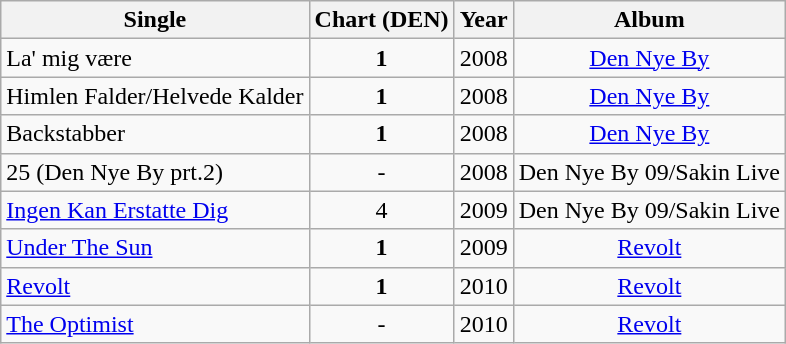<table class="wikitable">
<tr>
<th>Single</th>
<th>Chart (DEN)</th>
<th>Year</th>
<th>Album</th>
</tr>
<tr>
<td>La' mig være</td>
<td align="center"><strong>1</strong></td>
<td>2008</td>
<td align="center"><a href='#'>Den Nye By</a></td>
</tr>
<tr>
<td>Himlen Falder/Helvede Kalder</td>
<td align="center"><strong>1</strong></td>
<td>2008</td>
<td align="center"><a href='#'>Den Nye By</a></td>
</tr>
<tr>
<td>Backstabber</td>
<td align="center"><strong>1</strong></td>
<td>2008</td>
<td align="center"><a href='#'>Den Nye By</a></td>
</tr>
<tr>
<td>25 (Den Nye By prt.2)</td>
<td align="center">-</td>
<td>2008</td>
<td>Den Nye By 09/Sakin Live</td>
</tr>
<tr>
<td><a href='#'>Ingen Kan Erstatte Dig</a></td>
<td align="center">4</td>
<td>2009</td>
<td>Den Nye By 09/Sakin Live</td>
</tr>
<tr>
<td><a href='#'>Under The Sun</a></td>
<td align="center"><strong>1</strong></td>
<td>2009</td>
<td align="center"><a href='#'>Revolt</a></td>
</tr>
<tr>
<td><a href='#'>Revolt</a></td>
<td align="center"><strong>1</strong></td>
<td>2010</td>
<td align="center"><a href='#'>Revolt</a></td>
</tr>
<tr>
<td><a href='#'>The Optimist</a></td>
<td align="center">-</td>
<td>2010</td>
<td align="center"><a href='#'>Revolt</a></td>
</tr>
</table>
